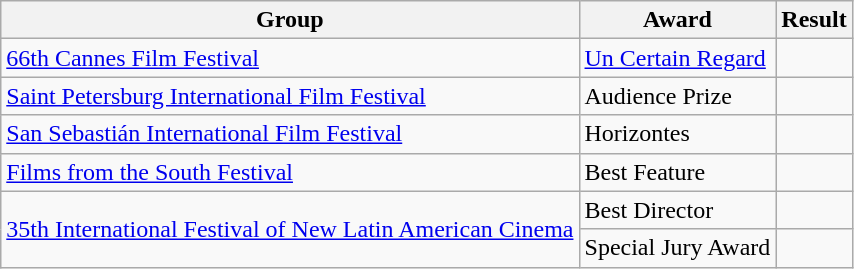<table class="wikitable sortable">
<tr>
<th>Group</th>
<th>Award</th>
<th>Result</th>
</tr>
<tr>
<td rowspan=1><a href='#'>66th Cannes Film Festival</a></td>
<td><a href='#'>Un Certain Regard</a></td>
<td></td>
</tr>
<tr>
<td rowspan=1><a href='#'>Saint Petersburg International Film Festival</a></td>
<td>Audience Prize</td>
<td></td>
</tr>
<tr>
<td rowspan=1><a href='#'>San Sebastián International Film Festival</a></td>
<td>Horizontes</td>
<td></td>
</tr>
<tr>
<td rowspan=1><a href='#'>Films from the South Festival</a></td>
<td>Best Feature</td>
<td></td>
</tr>
<tr>
<td rowspan=2><a href='#'>35th International Festival of New Latin American Cinema</a></td>
<td>Best Director</td>
<td></td>
</tr>
<tr>
<td>Special Jury Award</td>
<td></td>
</tr>
</table>
